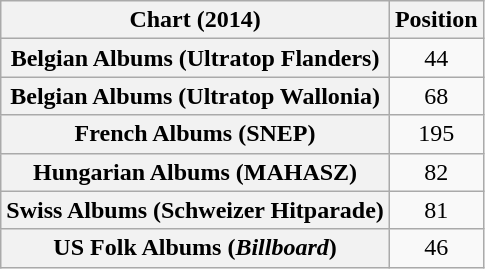<table class="wikitable sortable plainrowheaders" style="text-align:center">
<tr>
<th scope="col">Chart (2014)</th>
<th scope="col">Position</th>
</tr>
<tr>
<th scope="row">Belgian Albums (Ultratop Flanders)</th>
<td>44</td>
</tr>
<tr>
<th scope="row">Belgian Albums (Ultratop Wallonia)</th>
<td>68</td>
</tr>
<tr>
<th scope="row">French Albums (SNEP)</th>
<td>195</td>
</tr>
<tr>
<th scope="row">Hungarian Albums (MAHASZ)</th>
<td>82</td>
</tr>
<tr>
<th scope="row">Swiss Albums (Schweizer Hitparade)</th>
<td>81</td>
</tr>
<tr>
<th scope="row">US Folk Albums (<em>Billboard</em>)</th>
<td>46</td>
</tr>
</table>
